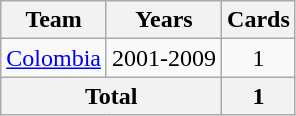<table class="wikitable" style="text-align:center">
<tr>
<th>Team</th>
<th>Years</th>
<th>Cards</th>
</tr>
<tr>
<td><a href='#'>Colombia</a></td>
<td>2001-2009</td>
<td>1</td>
</tr>
<tr>
<th colspan=2>Total</th>
<th>1</th>
</tr>
</table>
